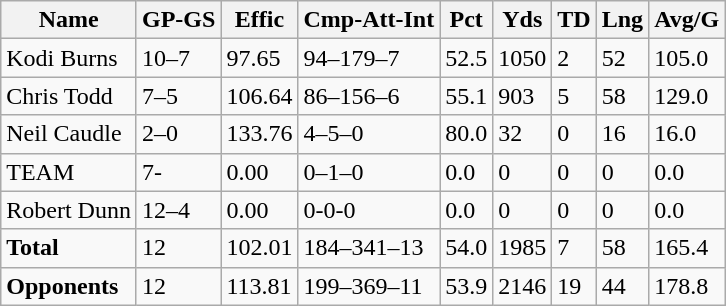<table class="wikitable" style="white-space:nowrap;">
<tr>
<th>Name</th>
<th>GP-GS</th>
<th>Effic</th>
<th>Cmp-Att-Int</th>
<th>Pct</th>
<th>Yds</th>
<th>TD</th>
<th>Lng</th>
<th>Avg/G</th>
</tr>
<tr>
<td>Kodi Burns</td>
<td>10–7</td>
<td>97.65</td>
<td>94–179–7</td>
<td>52.5</td>
<td>1050</td>
<td>2</td>
<td>52</td>
<td>105.0</td>
</tr>
<tr>
<td>Chris Todd</td>
<td>7–5</td>
<td>106.64</td>
<td>86–156–6</td>
<td>55.1</td>
<td>903</td>
<td>5</td>
<td>58</td>
<td>129.0</td>
</tr>
<tr>
<td>Neil Caudle</td>
<td>2–0</td>
<td>133.76</td>
<td>4–5–0</td>
<td>80.0</td>
<td>32</td>
<td>0</td>
<td>16</td>
<td>16.0</td>
</tr>
<tr>
<td>TEAM</td>
<td>7-</td>
<td>0.00</td>
<td>0–1–0</td>
<td>0.0</td>
<td>0</td>
<td>0</td>
<td>0</td>
<td>0.0</td>
</tr>
<tr>
<td>Robert Dunn</td>
<td>12–4</td>
<td>0.00</td>
<td>0-0-0</td>
<td>0.0</td>
<td>0</td>
<td>0</td>
<td>0</td>
<td>0.0</td>
</tr>
<tr>
<td><strong>Total</strong></td>
<td>12</td>
<td>102.01</td>
<td>184–341–13</td>
<td>54.0</td>
<td>1985</td>
<td>7</td>
<td>58</td>
<td>165.4</td>
</tr>
<tr>
<td><strong>Opponents</strong></td>
<td>12</td>
<td>113.81</td>
<td>199–369–11</td>
<td>53.9</td>
<td>2146</td>
<td>19</td>
<td>44</td>
<td>178.8</td>
</tr>
</table>
